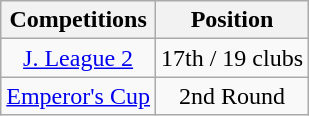<table class="wikitable" style="text-align:center;">
<tr>
<th>Competitions</th>
<th>Position</th>
</tr>
<tr>
<td><a href='#'>J. League 2</a></td>
<td>17th / 19 clubs</td>
</tr>
<tr>
<td><a href='#'>Emperor's Cup</a></td>
<td>2nd Round</td>
</tr>
</table>
